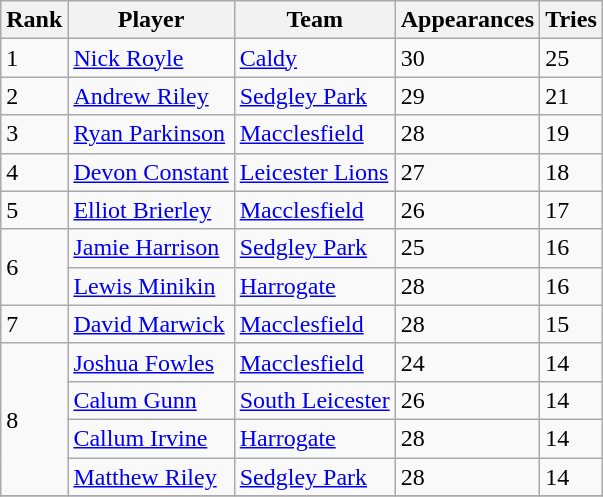<table class="wikitable">
<tr>
<th>Rank</th>
<th>Player</th>
<th>Team</th>
<th>Appearances</th>
<th>Tries</th>
</tr>
<tr>
<td>1</td>
<td> <a href='#'>Nick Royle</a></td>
<td><a href='#'>Caldy</a></td>
<td>30</td>
<td>25</td>
</tr>
<tr>
<td>2</td>
<td> <a href='#'>Andrew Riley</a></td>
<td><a href='#'>Sedgley Park</a></td>
<td>29</td>
<td>21</td>
</tr>
<tr>
<td>3</td>
<td> <a href='#'>Ryan Parkinson</a></td>
<td><a href='#'>Macclesfield</a></td>
<td>28</td>
<td>19</td>
</tr>
<tr>
<td>4</td>
<td> <a href='#'>Devon Constant</a></td>
<td><a href='#'>Leicester Lions</a></td>
<td>27</td>
<td>18</td>
</tr>
<tr>
<td>5</td>
<td> <a href='#'>Elliot Brierley</a></td>
<td><a href='#'>Macclesfield</a></td>
<td>26</td>
<td>17</td>
</tr>
<tr>
<td rowspan=2>6</td>
<td> <a href='#'>Jamie Harrison</a></td>
<td><a href='#'>Sedgley Park</a></td>
<td>25</td>
<td>16</td>
</tr>
<tr>
<td> <a href='#'>Lewis Minikin</a></td>
<td><a href='#'>Harrogate</a></td>
<td>28</td>
<td>16</td>
</tr>
<tr>
<td>7</td>
<td> <a href='#'>David Marwick</a></td>
<td><a href='#'>Macclesfield</a></td>
<td>28</td>
<td>15</td>
</tr>
<tr>
<td rowspan=4>8</td>
<td> <a href='#'>Joshua Fowles</a></td>
<td><a href='#'>Macclesfield</a></td>
<td>24</td>
<td>14</td>
</tr>
<tr>
<td> <a href='#'>Calum Gunn</a></td>
<td><a href='#'>South Leicester</a></td>
<td>26</td>
<td>14</td>
</tr>
<tr>
<td> <a href='#'>Callum Irvine</a></td>
<td><a href='#'>Harrogate</a></td>
<td>28</td>
<td>14</td>
</tr>
<tr>
<td> <a href='#'>Matthew Riley</a></td>
<td><a href='#'>Sedgley Park</a></td>
<td>28</td>
<td>14</td>
</tr>
<tr>
</tr>
</table>
